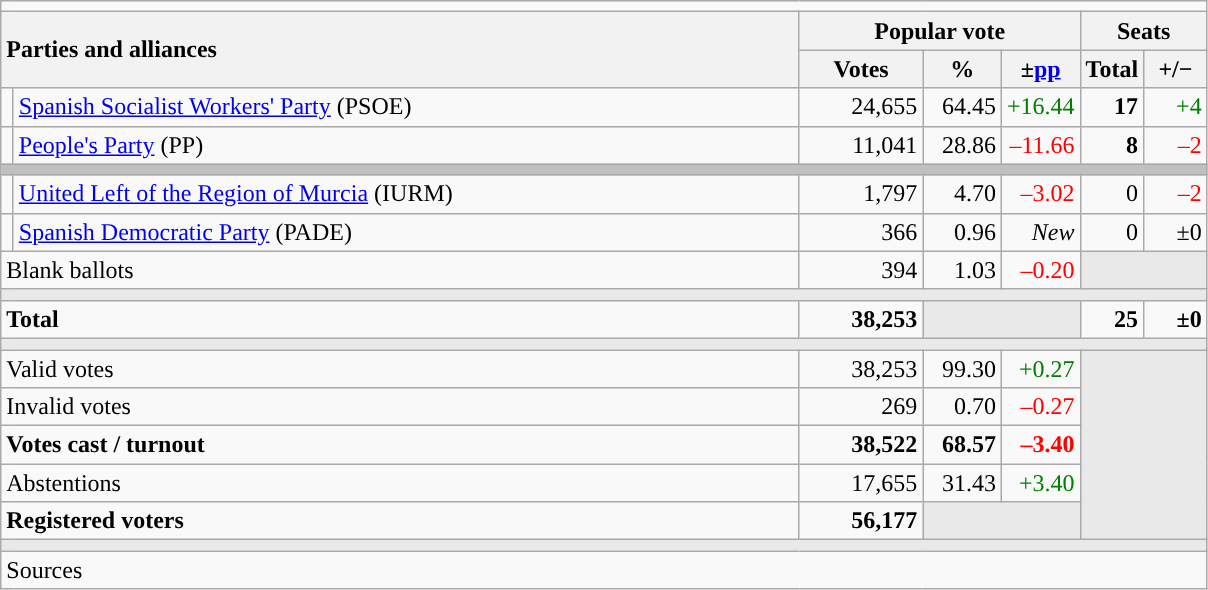<table class="wikitable" style="text-align:right;">
<tr>
<td colspan="7"></td>
</tr>
<tr>
<th style="text-align:left;" rowspan="2" colspan="2" width="525">Parties and alliances</th>
<th colspan="3">Popular vote</th>
<th colspan="2">Seats</th>
</tr>
<tr>
<th width="75">Votes</th>
<th width="45">%</th>
<th width="45">±<a href='#'>pp</a></th>
<th width="35">Total</th>
<th width="35">+/−</th>
</tr>
<tr>
<td width="1" style="color:inherit;background:"></td>
<td align="left"><a href='#'>Spanish Socialist Workers' Party</a> (PSOE)</td>
<td>24,655</td>
<td>64.45</td>
<td style="color:green;">+16.44</td>
<td><strong>17</strong></td>
<td style="color:green;">+4</td>
</tr>
<tr>
<td style="color:inherit;background:"></td>
<td align="left"><a href='#'>People's Party</a> (PP)</td>
<td>11,041</td>
<td>28.86</td>
<td style="color:red;">–11.66</td>
<td><strong>8</strong></td>
<td style="color:red;">–2</td>
</tr>
<tr>
<td colspan="7" bgcolor="#C0C0C0"></td>
</tr>
<tr>
<td style="color:inherit;background:"></td>
<td align="left"><a href='#'>United Left of the Region of Murcia</a> (IURM)</td>
<td>1,797</td>
<td>4.70</td>
<td style="color:red;">–3.02</td>
<td>0</td>
<td style="color:red;">–2</td>
</tr>
<tr>
<td style="color:inherit;background:"></td>
<td align="left"><a href='#'>Spanish Democratic Party</a> (PADE)</td>
<td>366</td>
<td>0.96</td>
<td><em>New</em></td>
<td>0</td>
<td>±0</td>
</tr>
<tr>
<td align="left" colspan="2">Blank ballots</td>
<td>394</td>
<td>1.03</td>
<td style="color:red;">–0.20</td>
<td bgcolor="#E9E9E9" colspan="2"></td>
</tr>
<tr>
<td colspan="7" bgcolor="#E9E9E9"></td>
</tr>
<tr style="font-weight:bold;">
<td align="left" colspan="2">Total</td>
<td>38,253</td>
<td bgcolor="#E9E9E9" colspan="2"></td>
<td>25</td>
<td>±0</td>
</tr>
<tr>
<td colspan="7" bgcolor="#E9E9E9"></td>
</tr>
<tr>
<td align="left" colspan="2">Valid votes</td>
<td>38,253</td>
<td>99.30</td>
<td style="color:green;">+0.27</td>
<td bgcolor="#E9E9E9" colspan="2" rowspan="5"></td>
</tr>
<tr>
<td align="left" colspan="2">Invalid votes</td>
<td>269</td>
<td>0.70</td>
<td style="color:red;">–0.27</td>
</tr>
<tr style="font-weight:bold;">
<td align="left" colspan="2">Votes cast / turnout</td>
<td>38,522</td>
<td>68.57</td>
<td style="color:red;">–3.40</td>
</tr>
<tr>
<td align="left" colspan="2">Abstentions</td>
<td>17,655</td>
<td>31.43</td>
<td style="color:green;">+3.40</td>
</tr>
<tr style="font-weight:bold;">
<td align="left" colspan="2">Registered voters</td>
<td>56,177</td>
<td bgcolor="#E9E9E9" colspan="2"></td>
</tr>
<tr>
<td colspan="7" bgcolor="#E9E9E9"></td>
</tr>
<tr>
<td align="left" colspan="7">Sources</td>
</tr>
</table>
